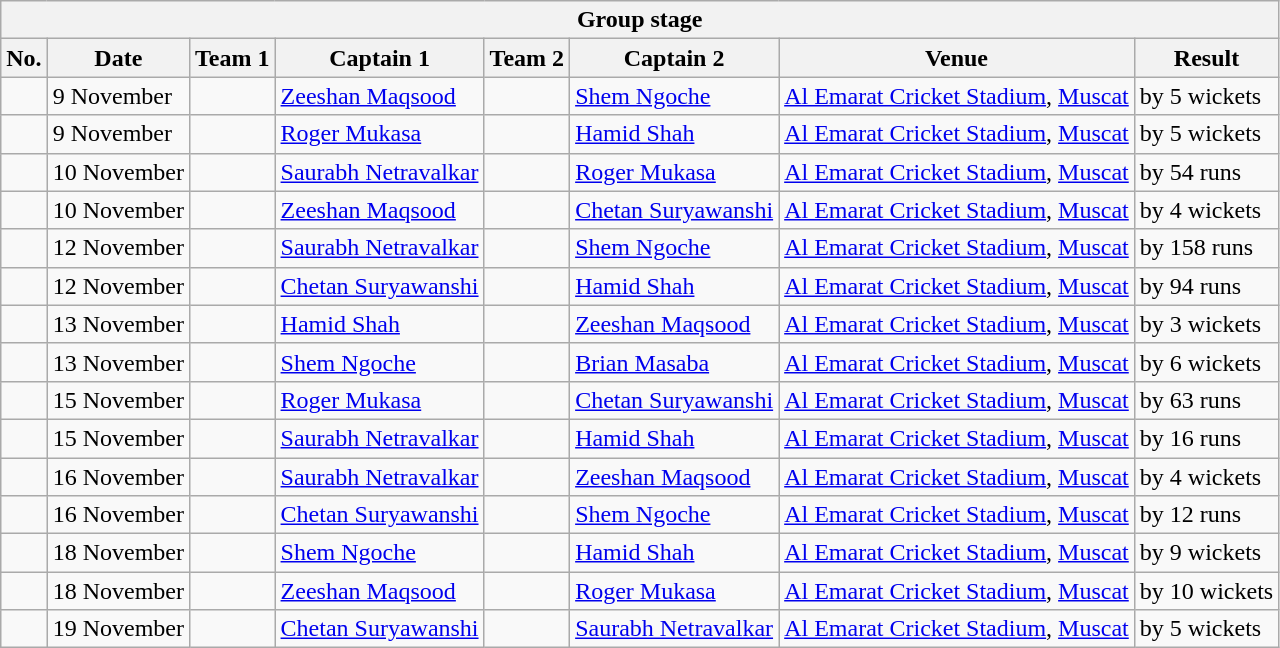<table class="wikitable">
<tr>
<th colspan="8">Group stage</th>
</tr>
<tr>
<th>No.</th>
<th>Date</th>
<th>Team 1</th>
<th>Captain 1</th>
<th>Team 2</th>
<th>Captain 2</th>
<th>Venue</th>
<th>Result</th>
</tr>
<tr>
<td></td>
<td>9 November</td>
<td></td>
<td><a href='#'>Zeeshan Maqsood</a></td>
<td></td>
<td><a href='#'>Shem Ngoche</a></td>
<td><a href='#'>Al Emarat Cricket Stadium</a>, <a href='#'>Muscat</a></td>
<td> by 5 wickets</td>
</tr>
<tr>
<td></td>
<td>9 November</td>
<td></td>
<td><a href='#'>Roger Mukasa</a></td>
<td></td>
<td><a href='#'>Hamid Shah</a></td>
<td><a href='#'>Al Emarat Cricket Stadium</a>, <a href='#'>Muscat</a></td>
<td> by 5 wickets</td>
</tr>
<tr>
<td></td>
<td>10 November</td>
<td></td>
<td><a href='#'>Saurabh Netravalkar</a></td>
<td></td>
<td><a href='#'>Roger Mukasa</a></td>
<td><a href='#'>Al Emarat Cricket Stadium</a>, <a href='#'>Muscat</a></td>
<td> by 54 runs</td>
</tr>
<tr>
<td></td>
<td>10 November</td>
<td></td>
<td><a href='#'>Zeeshan Maqsood</a></td>
<td></td>
<td><a href='#'>Chetan Suryawanshi</a></td>
<td><a href='#'>Al Emarat Cricket Stadium</a>, <a href='#'>Muscat</a></td>
<td> by 4 wickets</td>
</tr>
<tr>
<td></td>
<td>12 November</td>
<td></td>
<td><a href='#'>Saurabh Netravalkar</a></td>
<td></td>
<td><a href='#'>Shem Ngoche</a></td>
<td><a href='#'>Al Emarat Cricket Stadium</a>, <a href='#'>Muscat</a></td>
<td> by 158 runs</td>
</tr>
<tr>
<td></td>
<td>12 November</td>
<td></td>
<td><a href='#'>Chetan Suryawanshi</a></td>
<td></td>
<td><a href='#'>Hamid Shah</a></td>
<td><a href='#'>Al Emarat Cricket Stadium</a>, <a href='#'>Muscat</a></td>
<td> by 94 runs</td>
</tr>
<tr>
<td></td>
<td>13 November</td>
<td></td>
<td><a href='#'>Hamid Shah</a></td>
<td></td>
<td><a href='#'>Zeeshan Maqsood</a></td>
<td><a href='#'>Al Emarat Cricket Stadium</a>, <a href='#'>Muscat</a></td>
<td> by 3 wickets</td>
</tr>
<tr>
<td></td>
<td>13 November</td>
<td></td>
<td><a href='#'>Shem Ngoche</a></td>
<td></td>
<td><a href='#'>Brian Masaba</a></td>
<td><a href='#'>Al Emarat Cricket Stadium</a>, <a href='#'>Muscat</a></td>
<td> by 6 wickets</td>
</tr>
<tr>
<td></td>
<td>15 November</td>
<td></td>
<td><a href='#'>Roger Mukasa</a></td>
<td></td>
<td><a href='#'>Chetan Suryawanshi</a></td>
<td><a href='#'>Al Emarat Cricket Stadium</a>, <a href='#'>Muscat</a></td>
<td> by 63 runs</td>
</tr>
<tr>
<td></td>
<td>15 November</td>
<td></td>
<td><a href='#'>Saurabh Netravalkar</a></td>
<td></td>
<td><a href='#'>Hamid Shah</a></td>
<td><a href='#'>Al Emarat Cricket Stadium</a>, <a href='#'>Muscat</a></td>
<td> by 16 runs</td>
</tr>
<tr>
<td></td>
<td>16 November</td>
<td></td>
<td><a href='#'>Saurabh Netravalkar</a></td>
<td></td>
<td><a href='#'>Zeeshan Maqsood</a></td>
<td><a href='#'>Al Emarat Cricket Stadium</a>, <a href='#'>Muscat</a></td>
<td> by 4 wickets</td>
</tr>
<tr>
<td></td>
<td>16 November</td>
<td></td>
<td><a href='#'>Chetan Suryawanshi</a></td>
<td></td>
<td><a href='#'>Shem Ngoche</a></td>
<td><a href='#'>Al Emarat Cricket Stadium</a>, <a href='#'>Muscat</a></td>
<td> by 12 runs</td>
</tr>
<tr>
<td></td>
<td>18 November</td>
<td></td>
<td><a href='#'>Shem Ngoche</a></td>
<td></td>
<td><a href='#'>Hamid Shah</a></td>
<td><a href='#'>Al Emarat Cricket Stadium</a>, <a href='#'>Muscat</a></td>
<td> by 9 wickets</td>
</tr>
<tr>
<td></td>
<td>18 November</td>
<td></td>
<td><a href='#'>Zeeshan Maqsood</a></td>
<td></td>
<td><a href='#'>Roger Mukasa</a></td>
<td><a href='#'>Al Emarat Cricket Stadium</a>, <a href='#'>Muscat</a></td>
<td> by 10 wickets</td>
</tr>
<tr>
<td></td>
<td>19 November</td>
<td></td>
<td><a href='#'>Chetan Suryawanshi</a></td>
<td></td>
<td><a href='#'>Saurabh Netravalkar</a></td>
<td><a href='#'>Al Emarat Cricket Stadium</a>, <a href='#'>Muscat</a></td>
<td> by 5 wickets</td>
</tr>
</table>
